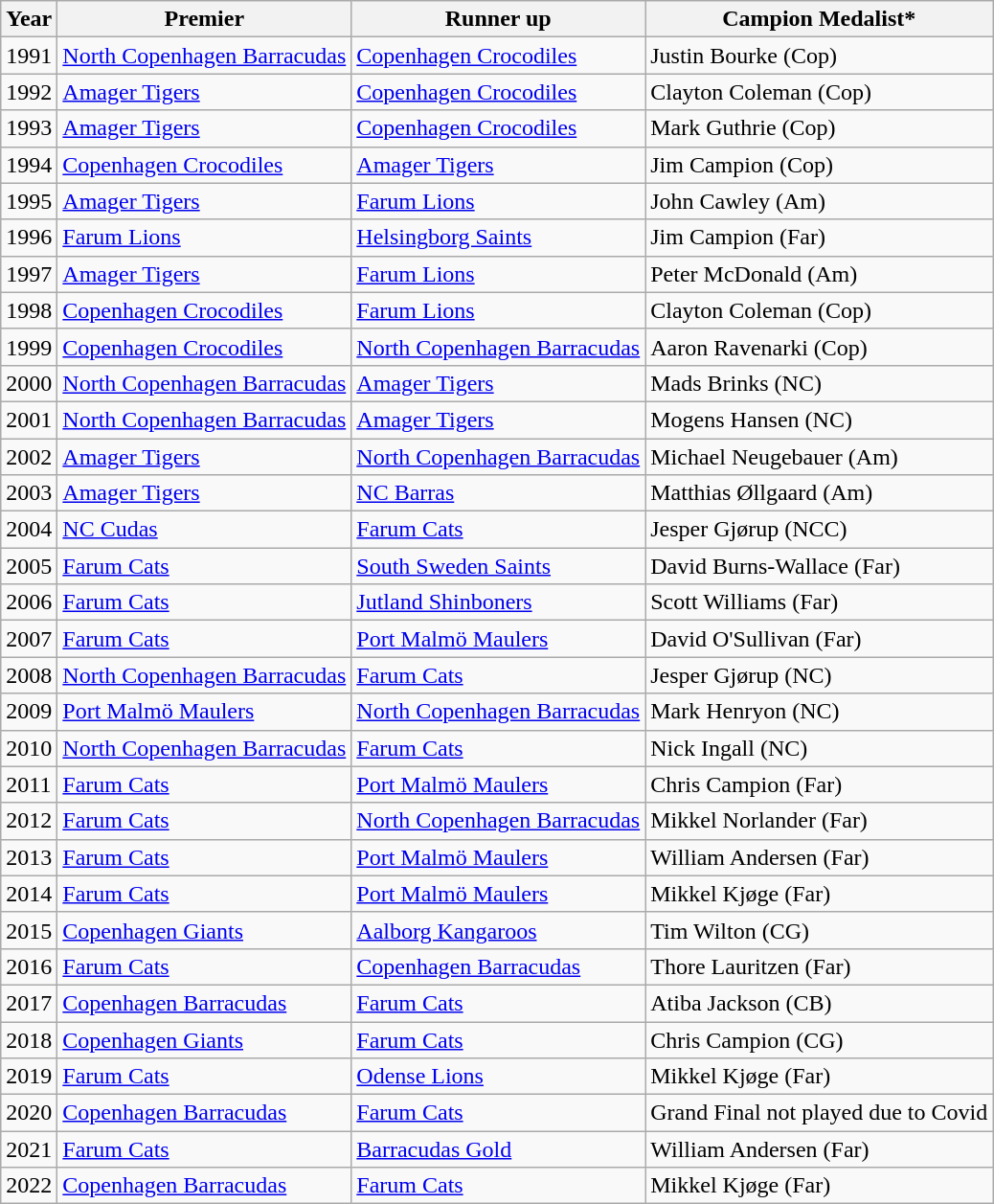<table class="wikitable">
<tr>
<th>Year</th>
<th>Premier</th>
<th>Runner up</th>
<th>Campion Medalist*</th>
</tr>
<tr>
<td>1991</td>
<td><a href='#'>North Copenhagen Barracudas</a></td>
<td><a href='#'>Copenhagen Crocodiles</a></td>
<td>Justin Bourke (Cop)</td>
</tr>
<tr>
<td>1992</td>
<td><a href='#'>Amager Tigers</a></td>
<td><a href='#'>Copenhagen Crocodiles</a></td>
<td>Clayton Coleman (Cop)</td>
</tr>
<tr>
<td>1993</td>
<td><a href='#'>Amager Tigers</a></td>
<td><a href='#'>Copenhagen Crocodiles</a></td>
<td>Mark Guthrie (Cop)</td>
</tr>
<tr>
<td>1994</td>
<td><a href='#'>Copenhagen Crocodiles</a></td>
<td><a href='#'>Amager Tigers</a></td>
<td>Jim Campion (Cop)</td>
</tr>
<tr>
<td>1995</td>
<td><a href='#'>Amager Tigers</a></td>
<td><a href='#'>Farum Lions</a></td>
<td>John Cawley (Am)</td>
</tr>
<tr>
<td>1996</td>
<td><a href='#'>Farum Lions</a></td>
<td><a href='#'>Helsingborg Saints</a></td>
<td>Jim Campion (Far)</td>
</tr>
<tr>
<td>1997</td>
<td><a href='#'>Amager Tigers</a></td>
<td><a href='#'>Farum Lions</a></td>
<td>Peter McDonald (Am)</td>
</tr>
<tr>
<td>1998</td>
<td><a href='#'>Copenhagen Crocodiles</a></td>
<td><a href='#'>Farum Lions</a></td>
<td>Clayton Coleman (Cop)</td>
</tr>
<tr>
<td>1999</td>
<td><a href='#'>Copenhagen Crocodiles</a></td>
<td><a href='#'>North Copenhagen Barracudas</a></td>
<td>Aaron Ravenarki (Cop)</td>
</tr>
<tr>
<td>2000</td>
<td><a href='#'>North Copenhagen Barracudas</a></td>
<td><a href='#'>Amager Tigers</a></td>
<td>Mads Brinks (NC)</td>
</tr>
<tr>
<td>2001</td>
<td><a href='#'>North Copenhagen Barracudas</a></td>
<td><a href='#'>Amager Tigers</a></td>
<td>Mogens Hansen (NC)</td>
</tr>
<tr>
<td>2002</td>
<td><a href='#'>Amager Tigers</a></td>
<td><a href='#'>North Copenhagen Barracudas</a></td>
<td>Michael Neugebauer (Am)</td>
</tr>
<tr>
<td>2003</td>
<td><a href='#'>Amager Tigers</a></td>
<td><a href='#'>NC Barras</a></td>
<td>Matthias Øllgaard (Am)</td>
</tr>
<tr>
<td>2004</td>
<td><a href='#'>NC Cudas</a></td>
<td><a href='#'>Farum Cats</a></td>
<td>Jesper Gjørup (NCC)</td>
</tr>
<tr>
<td>2005</td>
<td><a href='#'>Farum Cats</a></td>
<td><a href='#'>South Sweden Saints</a></td>
<td>David Burns-Wallace (Far)</td>
</tr>
<tr>
<td>2006</td>
<td><a href='#'>Farum Cats</a></td>
<td><a href='#'>Jutland Shinboners</a></td>
<td>Scott Williams (Far)</td>
</tr>
<tr>
<td>2007</td>
<td><a href='#'>Farum Cats</a></td>
<td><a href='#'>Port Malmö Maulers</a></td>
<td>David O'Sullivan (Far)</td>
</tr>
<tr>
<td>2008</td>
<td><a href='#'>North Copenhagen Barracudas</a></td>
<td><a href='#'>Farum Cats</a></td>
<td>Jesper Gjørup (NC)</td>
</tr>
<tr>
<td>2009</td>
<td><a href='#'>Port Malmö Maulers</a></td>
<td><a href='#'>North Copenhagen Barracudas</a></td>
<td>Mark Henryon (NC)</td>
</tr>
<tr>
<td>2010</td>
<td><a href='#'>North Copenhagen Barracudas</a></td>
<td><a href='#'>Farum Cats</a></td>
<td>Nick Ingall (NC)</td>
</tr>
<tr>
<td>2011</td>
<td><a href='#'>Farum Cats</a></td>
<td><a href='#'>Port Malmö Maulers</a></td>
<td>Chris Campion (Far)</td>
</tr>
<tr>
<td>2012</td>
<td><a href='#'>Farum Cats</a></td>
<td><a href='#'>North Copenhagen Barracudas</a></td>
<td>Mikkel Norlander (Far)</td>
</tr>
<tr>
<td>2013</td>
<td><a href='#'>Farum Cats</a></td>
<td><a href='#'>Port Malmö Maulers</a></td>
<td>William Andersen (Far)</td>
</tr>
<tr>
<td>2014</td>
<td><a href='#'>Farum Cats</a></td>
<td><a href='#'>Port Malmö Maulers</a></td>
<td>Mikkel Kjøge (Far)</td>
</tr>
<tr>
<td>2015</td>
<td><a href='#'>Copenhagen Giants</a></td>
<td><a href='#'>Aalborg Kangaroos</a></td>
<td>Tim Wilton (CG)</td>
</tr>
<tr>
<td>2016</td>
<td><a href='#'>Farum Cats</a></td>
<td><a href='#'>Copenhagen Barracudas</a></td>
<td>Thore Lauritzen (Far)</td>
</tr>
<tr>
<td>2017</td>
<td><a href='#'>Copenhagen Barracudas</a></td>
<td><a href='#'>Farum Cats</a></td>
<td>Atiba Jackson (CB)</td>
</tr>
<tr>
<td>2018</td>
<td><a href='#'>Copenhagen Giants</a></td>
<td><a href='#'>Farum Cats</a></td>
<td>Chris Campion (CG)</td>
</tr>
<tr>
<td>2019</td>
<td><a href='#'>Farum Cats</a></td>
<td><a href='#'>Odense Lions</a></td>
<td>Mikkel Kjøge (Far)</td>
</tr>
<tr>
<td>2020</td>
<td><a href='#'>Copenhagen Barracudas</a></td>
<td><a href='#'>Farum Cats</a></td>
<td>Grand Final not played due to Covid</td>
</tr>
<tr>
<td>2021</td>
<td><a href='#'>Farum Cats</a></td>
<td><a href='#'>Barracudas Gold</a></td>
<td>William Andersen (Far)</td>
</tr>
<tr>
<td>2022</td>
<td><a href='#'>Copenhagen Barracudas</a></td>
<td><a href='#'>Farum Cats</a></td>
<td>Mikkel Kjøge (Far)</td>
</tr>
</table>
